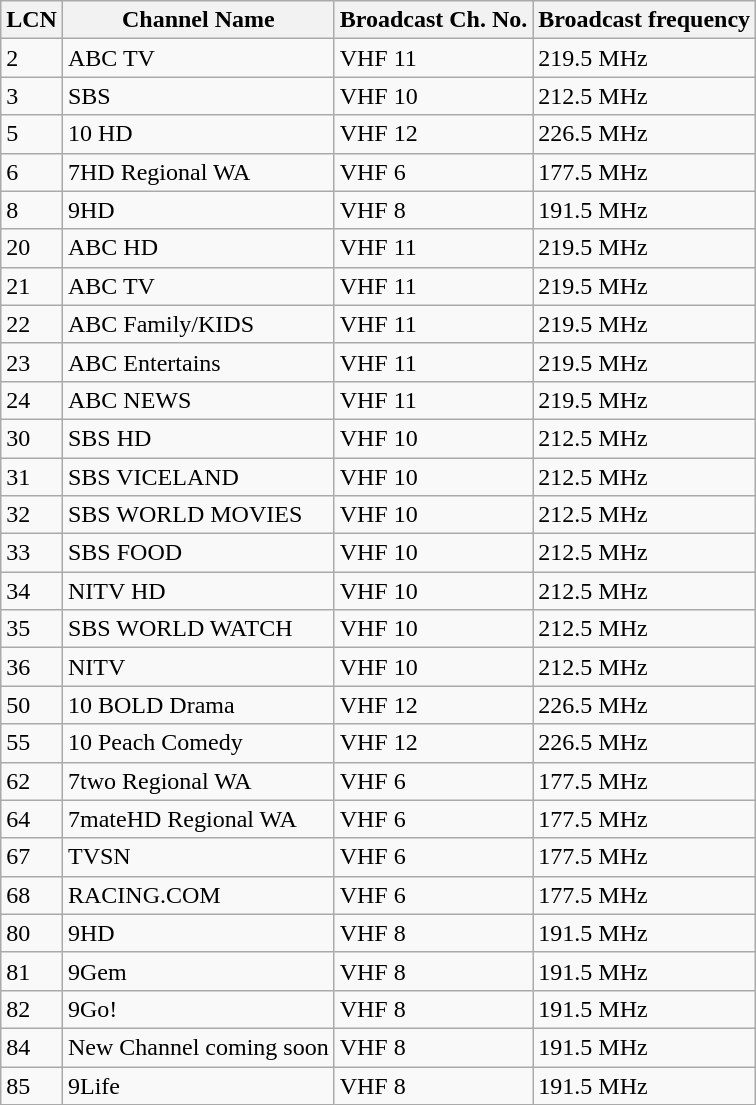<table class="wikitable">
<tr>
<th>LCN</th>
<th>Channel Name</th>
<th>Broadcast Ch. No.</th>
<th>Broadcast frequency</th>
</tr>
<tr>
<td>2</td>
<td>ABC TV</td>
<td>VHF 11</td>
<td>219.5 MHz</td>
</tr>
<tr>
<td>3</td>
<td>SBS</td>
<td>VHF 10</td>
<td>212.5 MHz</td>
</tr>
<tr>
<td>5</td>
<td>10 HD</td>
<td>VHF 12</td>
<td>226.5 MHz</td>
</tr>
<tr>
<td>6</td>
<td>7HD Regional WA</td>
<td>VHF 6</td>
<td>177.5 MHz</td>
</tr>
<tr>
<td>8</td>
<td>9HD</td>
<td>VHF 8</td>
<td>191.5 MHz</td>
</tr>
<tr>
<td>20</td>
<td>ABC HD</td>
<td>VHF 11</td>
<td>219.5 MHz</td>
</tr>
<tr>
<td>21</td>
<td>ABC TV</td>
<td>VHF 11</td>
<td>219.5 MHz</td>
</tr>
<tr>
<td>22</td>
<td>ABC Family/KIDS</td>
<td>VHF 11</td>
<td>219.5 MHz</td>
</tr>
<tr>
<td>23</td>
<td>ABC Entertains</td>
<td>VHF 11</td>
<td>219.5 MHz</td>
</tr>
<tr>
<td>24</td>
<td>ABC NEWS</td>
<td>VHF 11</td>
<td>219.5 MHz</td>
</tr>
<tr>
<td>30</td>
<td>SBS HD</td>
<td>VHF 10</td>
<td>212.5 MHz</td>
</tr>
<tr>
<td>31</td>
<td>SBS VICELAND</td>
<td>VHF 10</td>
<td>212.5 MHz</td>
</tr>
<tr>
<td>32</td>
<td>SBS WORLD MOVIES</td>
<td>VHF 10</td>
<td>212.5 MHz</td>
</tr>
<tr>
<td>33</td>
<td>SBS FOOD</td>
<td>VHF 10</td>
<td>212.5 MHz</td>
</tr>
<tr>
<td>34</td>
<td>NITV HD</td>
<td>VHF 10</td>
<td>212.5 MHz</td>
</tr>
<tr>
<td>35</td>
<td>SBS WORLD WATCH</td>
<td>VHF 10</td>
<td>212.5 MHz</td>
</tr>
<tr>
<td>36</td>
<td>NITV</td>
<td>VHF 10</td>
<td>212.5 MHz</td>
</tr>
<tr>
<td>50</td>
<td>10 BOLD Drama</td>
<td>VHF 12</td>
<td>226.5 MHz</td>
</tr>
<tr>
<td>55</td>
<td>10 Peach Comedy</td>
<td>VHF 12</td>
<td>226.5 MHz</td>
</tr>
<tr>
<td>62</td>
<td>7two Regional WA</td>
<td>VHF 6</td>
<td>177.5 MHz</td>
</tr>
<tr>
<td>64</td>
<td>7mateHD Regional WA</td>
<td>VHF 6</td>
<td>177.5 MHz</td>
</tr>
<tr>
<td>67</td>
<td>TVSN</td>
<td>VHF 6</td>
<td>177.5 MHz</td>
</tr>
<tr>
<td>68</td>
<td>RACING.COM</td>
<td>VHF 6</td>
<td>177.5 MHz</td>
</tr>
<tr>
<td>80</td>
<td>9HD</td>
<td>VHF 8</td>
<td>191.5 MHz</td>
</tr>
<tr>
<td>81</td>
<td>9Gem</td>
<td>VHF 8</td>
<td>191.5 MHz</td>
</tr>
<tr>
<td>82</td>
<td>9Go!</td>
<td>VHF 8</td>
<td>191.5 MHz</td>
</tr>
<tr>
<td>84</td>
<td>New Channel coming soon</td>
<td>VHF 8</td>
<td>191.5 MHz</td>
</tr>
<tr>
<td>85</td>
<td>9Life</td>
<td>VHF 8</td>
<td>191.5 MHz</td>
</tr>
</table>
